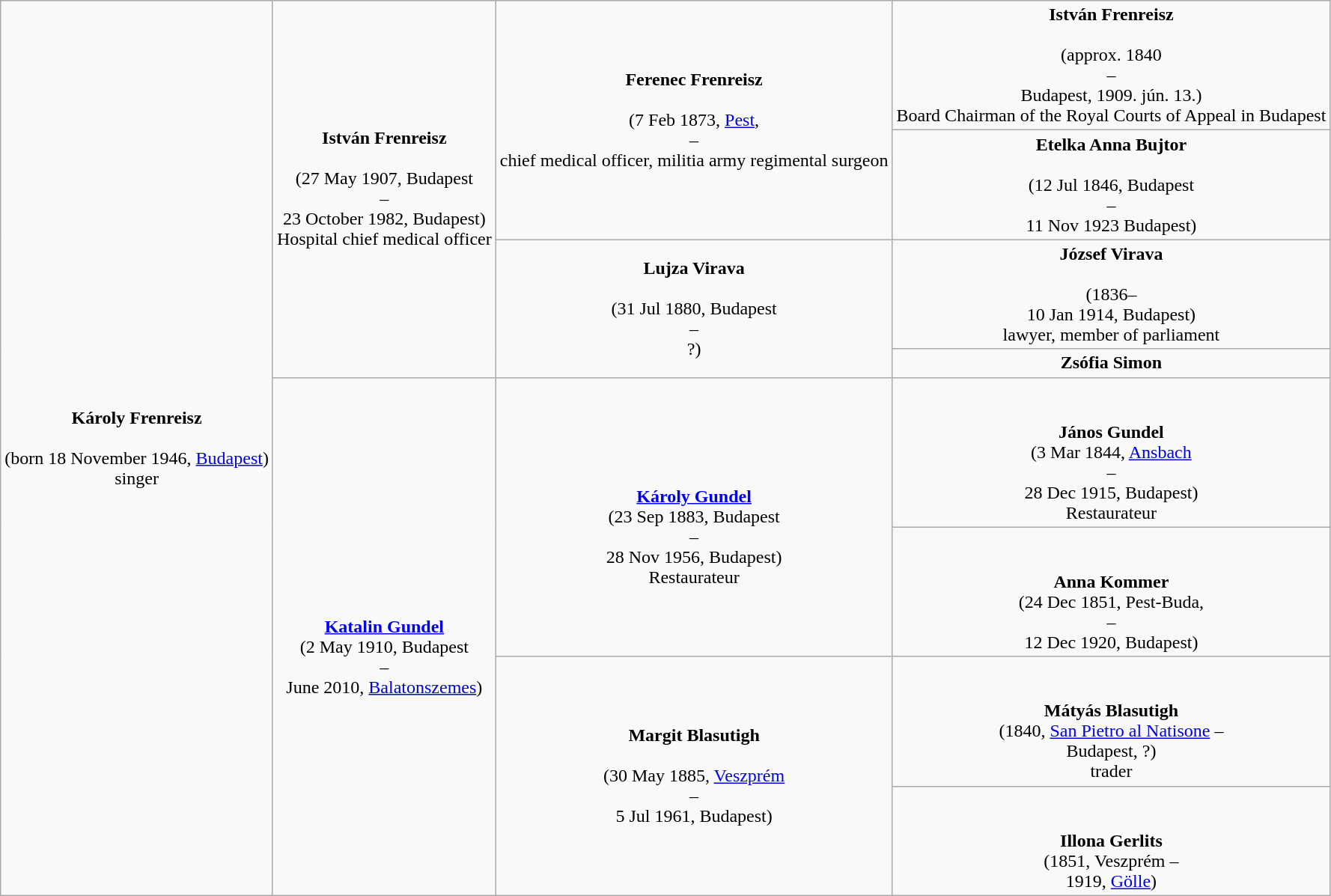<table class="wikitable" style="margin-bottom: 10px;">
<tr>
<td align="center" rowspan="8"><strong>Károly Frenreisz </strong><br><br>(born 18 November 1946, <a href='#'>Budapest</a>)<br>
singer</td>
<td align="center" rowspan="4"><strong>István Frenreisz </strong><br><br>(27 May 1907, Budapest<br>
–<br>
23 October 1982, Budapest)<br>
Hospital chief medical officer</td>
<td align="center" rowspan="2"><strong>Ferenec Frenreisz</strong><br><br>(7 Feb 1873, <a href='#'>Pest</a>,<br>
–<br>chief medical officer, militia army regimental surgeon</td>
<td align="center"><strong>István Frenreisz </strong><br><br>(approx. 1840<br>
–<br>
Budapest, 1909. jún. 13.)<br>
Board Chairman of the Royal Courts of Appeal in Budapest</td>
</tr>
<tr>
<td align="center"><strong>Etelka Anna Bujtor</strong><br><br>(12 Jul 1846, Budapest<br>
–<br>
11 Nov 1923 Budapest)</td>
</tr>
<tr>
<td align="center" rowspan="2"><strong>Lujza Virava</strong><br><br>(31 Jul 1880, Budapest<br>
–<br>
?)</td>
<td align="center"><strong>József Virava </strong><br><br>(1836–<br>
10 Jan 1914, Budapest)<br>
lawyer, member of parliament</td>
</tr>
<tr>
<td align="center"><strong>Zsófia Simon </strong></td>
</tr>
<tr>
<td align="center" rowspan="4"><br><br><strong><a href='#'>Katalin Gundel</a></strong><br>
(2 May 1910, Budapest<br>
–<br>
June 2010, <a href='#'>Balatonszemes</a>)</td>
<td align="center" rowspan="2"><br><br><strong><a href='#'>Károly Gundel</a></strong><br>
(23 Sep 1883, Budapest<br>
–<br>
28 Nov 1956, Budapest)<br>
Restaurateur</td>
<td align="center"><br><br><strong>János Gundel </strong><br>
(3 Mar 1844, <a href='#'>Ansbach</a><br>
–<br>
28 Dec 1915, Budapest)<br>
Restaurateur</td>
</tr>
<tr>
<td align="center"><br><br><strong>Anna Kommer </strong><br>
(24 Dec 1851, Pest-Buda,<br>
–<br>
12 Dec 1920, Budapest)</td>
</tr>
<tr>
<td align="center" rowspan="2"><strong>Margit Blasutigh </strong><br><br>(30 May 1885, <a href='#'>Veszprém</a><br>
–<br>
5 Jul 1961, Budapest)</td>
<td align="center"><br><br><strong>Mátyás Blasutigh </strong><br>
(1840, <a href='#'>San Pietro al Natisone</a> –<br>
Budapest, ?)<br>
trader</td>
</tr>
<tr>
<td align="center"><br><br><strong>Illona Gerlits </strong><br>
(1851, Veszprém –<br>
1919, <a href='#'>Gölle</a>)</td>
</tr>
</table>
